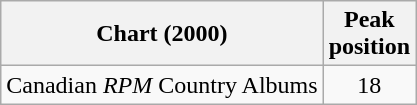<table class="wikitable">
<tr>
<th>Chart (2000)</th>
<th>Peak<br>position</th>
</tr>
<tr>
<td>Canadian <em>RPM</em> Country Albums</td>
<td align="center">18</td>
</tr>
</table>
